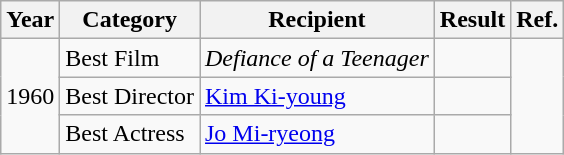<table class=wikitable>
<tr>
<th>Year</th>
<th>Category</th>
<th>Recipient</th>
<th>Result</th>
<th>Ref.</th>
</tr>
<tr>
<td rowspan=3>1960</td>
<td>Best Film</td>
<td><em>Defiance of a Teenager</em></td>
<td></td>
<td rowspan=3></td>
</tr>
<tr>
<td>Best Director</td>
<td><a href='#'>Kim Ki-young</a></td>
<td></td>
</tr>
<tr>
<td>Best Actress</td>
<td><a href='#'>Jo Mi-ryeong</a></td>
<td></td>
</tr>
</table>
